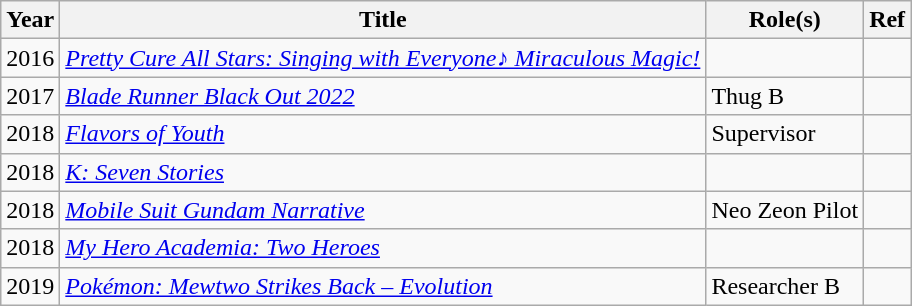<table class="wikitable">
<tr>
<th>Year</th>
<th>Title</th>
<th>Role(s)</th>
<th>Ref</th>
</tr>
<tr>
<td>2016</td>
<td><em><a href='#'>Pretty Cure All Stars: Singing with Everyone♪ Miraculous Magic!</a></em></td>
<td></td>
<td></td>
</tr>
<tr>
<td>2017</td>
<td><em><a href='#'>Blade Runner Black Out 2022</a></em></td>
<td>Thug B</td>
<td></td>
</tr>
<tr>
<td>2018</td>
<td><em><a href='#'>Flavors of Youth</a></em></td>
<td>Supervisor</td>
<td></td>
</tr>
<tr>
<td>2018</td>
<td><em><a href='#'>K: Seven Stories</a></em></td>
<td></td>
<td></td>
</tr>
<tr>
<td>2018</td>
<td><em><a href='#'>Mobile Suit Gundam Narrative</a></em></td>
<td>Neo Zeon Pilot</td>
<td></td>
</tr>
<tr>
<td>2018</td>
<td><em><a href='#'>My Hero Academia: Two Heroes</a></em></td>
<td></td>
<td></td>
</tr>
<tr>
<td>2019</td>
<td><em><a href='#'>Pokémon: Mewtwo Strikes Back – Evolution</a></em></td>
<td>Researcher B</td>
<td></td>
</tr>
</table>
